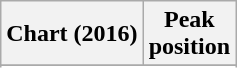<table class="wikitable sortable">
<tr>
<th align="left">Chart (2016)</th>
<th style="text-align:center;">Peak<br>position</th>
</tr>
<tr>
</tr>
<tr>
</tr>
<tr>
</tr>
<tr>
</tr>
<tr>
</tr>
</table>
